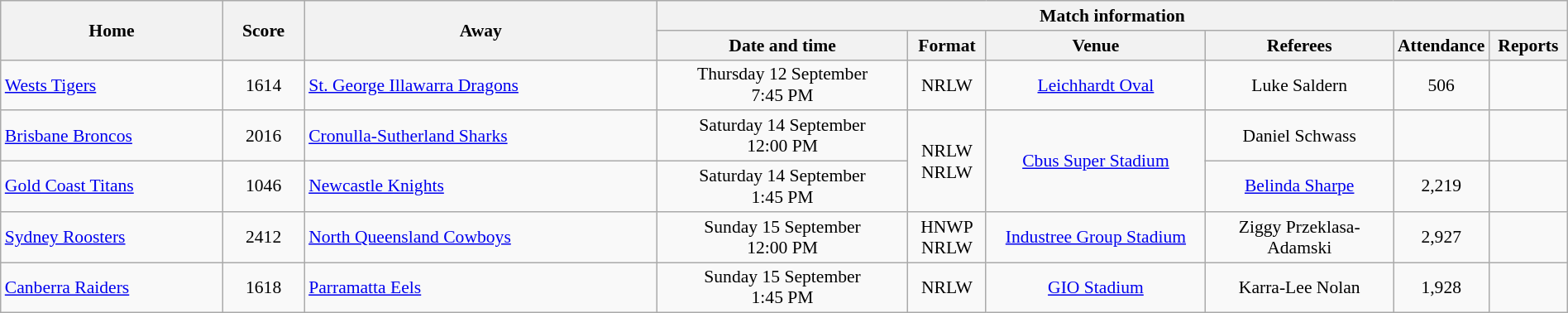<table class="wikitable" width="100%" style="border-collapse:collapse; font-size:90%; text-align:center;">
<tr>
<th rowspan="2">Home</th>
<th rowspan="2" text-align:center;>Score</th>
<th rowspan="2">Away</th>
<th colspan="6">Match information</th>
</tr>
<tr>
<th width="16%">Date and time</th>
<th width="5%">Format</th>
<th width="14%">Venue</th>
<th width="12%">Referees</th>
<th width="5%">Attendance</th>
<th width="5%">Reports</th>
</tr>
<tr>
<td align="left"> <a href='#'>Wests Tigers</a></td>
<td>1614</td>
<td align="left"> <a href='#'>St. George Illawarra Dragons</a></td>
<td>Thursday 12 September<br>7:45 PM</td>
<td>NRLW<br></td>
<td><a href='#'>Leichhardt Oval</a></td>
<td>Luke Saldern</td>
<td>506</td>
<td></td>
</tr>
<tr>
<td align="left"> <a href='#'>Brisbane Broncos</a></td>
<td>2016</td>
<td align="left"> <a href='#'>Cronulla-Sutherland Sharks</a></td>
<td>Saturday 14 September<br>12:00 PM</td>
<td rowspan=2>NRLW<br>NRLW</td>
<td rowspan=2><a href='#'>Cbus Super Stadium</a></td>
<td>Daniel Schwass</td>
<td></td>
<td></td>
</tr>
<tr>
<td align="left"> <a href='#'>Gold Coast Titans</a></td>
<td>1046</td>
<td align="left"> <a href='#'>Newcastle Knights</a></td>
<td>Saturday 14 September<br>1:45 PM</td>
<td><a href='#'>Belinda Sharpe</a></td>
<td>2,219</td>
<td></td>
</tr>
<tr>
<td align="left"> <a href='#'>Sydney Roosters</a></td>
<td>2412</td>
<td align="left"> <a href='#'>North Queensland Cowboys</a></td>
<td>Sunday 15 September<br>12:00 PM</td>
<td>HNWP<br>NRLW</td>
<td><a href='#'>Industree Group Stadium</a></td>
<td>Ziggy Przeklasa-Adamski</td>
<td>2,927</td>
<td></td>
</tr>
<tr>
<td align="left"> <a href='#'>Canberra Raiders</a></td>
<td>1618</td>
<td align="left"> <a href='#'>Parramatta Eels</a></td>
<td>Sunday 15 September<br>1:45 PM</td>
<td>NRLW<br></td>
<td><a href='#'>GIO Stadium</a></td>
<td>Karra-Lee Nolan</td>
<td>1,928</td>
<td></td>
</tr>
</table>
